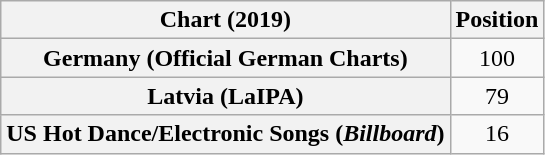<table class="wikitable sortable plainrowheaders" style="text-align:center">
<tr>
<th scope="col">Chart (2019)</th>
<th scope="col">Position</th>
</tr>
<tr>
<th scope="row">Germany (Official German Charts)</th>
<td>100</td>
</tr>
<tr>
<th scope="row">Latvia (LaIPA)</th>
<td>79</td>
</tr>
<tr>
<th scope="row">US Hot Dance/Electronic Songs (<em>Billboard</em>)</th>
<td>16</td>
</tr>
</table>
